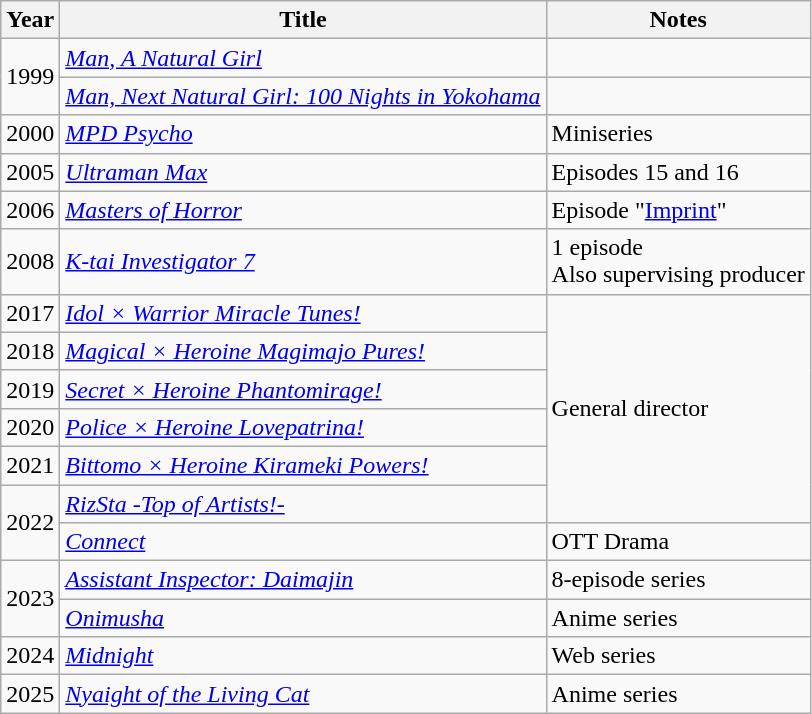<table class="wikitable">
<tr>
<th>Year</th>
<th>Title</th>
<th>Notes</th>
</tr>
<tr>
<td rowspan=2>1999</td>
<td><em><a href='#'>Man, A Natural Girl</a></em></td>
<td></td>
</tr>
<tr>
<td><em><a href='#'>Man, Next Natural Girl: 100 Nights in Yokohama</a></em></td>
<td></td>
</tr>
<tr>
<td>2000</td>
<td><em><a href='#'>MPD Psycho</a></em></td>
<td>Miniseries</td>
</tr>
<tr>
<td>2005</td>
<td><em><a href='#'>Ultraman Max</a></em></td>
<td>Episodes 15 and 16</td>
</tr>
<tr>
<td>2006</td>
<td><em><a href='#'>Masters of Horror</a></em></td>
<td>Episode "<a href='#'>Imprint</a>"</td>
</tr>
<tr>
<td>2008</td>
<td><em><a href='#'>K-tai Investigator 7</a></em></td>
<td>1 episode<br>Also supervising producer</td>
</tr>
<tr>
<td>2017</td>
<td><em><a href='#'>Idol × Warrior Miracle Tunes!</a></em></td>
<td rowspan=6>General director</td>
</tr>
<tr>
<td>2018</td>
<td><em><a href='#'>Magical × Heroine Magimajo Pures!</a></em></td>
</tr>
<tr>
<td>2019</td>
<td><em><a href='#'>Secret × Heroine Phantomirage!</a></em></td>
</tr>
<tr>
<td>2020</td>
<td><em><a href='#'>Police × Heroine Lovepatrina!</a></em></td>
</tr>
<tr>
<td>2021</td>
<td><em><a href='#'>Bittomo × Heroine Kirameki Powers!</a></em></td>
</tr>
<tr>
<td rowspan=2>2022</td>
<td><em><a href='#'>RizSta -Top of Artists!-</a></em></td>
</tr>
<tr>
<td><em><a href='#'>Connect</a></em></td>
<td>OTT Drama</td>
</tr>
<tr>
<td rowspan=2>2023</td>
<td><em><a href='#'>Assistant Inspector: Daimajin</a></em></td>
<td>8-episode series</td>
</tr>
<tr>
<td><em><a href='#'>Onimusha</a></em></td>
<td>Anime series</td>
</tr>
<tr>
<td>2024</td>
<td><em><a href='#'>Midnight</a></em></td>
<td>Web series</td>
</tr>
<tr>
<td>2025</td>
<td><em><a href='#'>Nyaight of the Living Cat</a></em></td>
<td>Anime series</td>
</tr>
</table>
